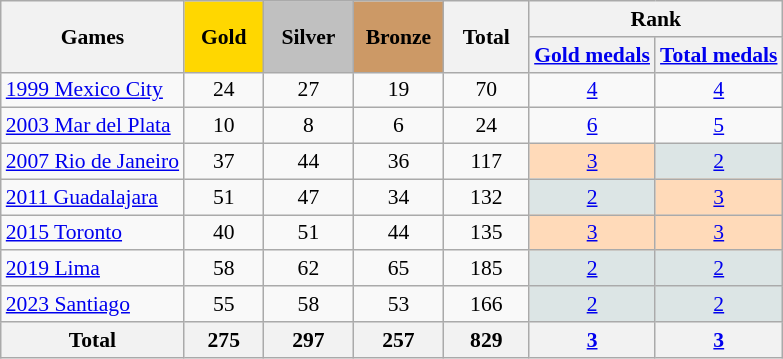<table class="wikitable" style="text-align:center; font-size:90%;">
<tr>
<th rowspan="2">Games</th>
<td rowspan="2" style="background:gold; width:3.2em; font-weight:bold;">Gold</td>
<td rowspan="2" style="background:silver; width:3.7em; font-weight:bold;">Silver</td>
<td rowspan="2" style="background:#c96; width:3.7em; font-weight:bold;">Bronze</td>
<th rowspan="2" style="width:3.5em; font-weight:bold;">Total</th>
<th colspan="2" style="width:4em; font-weight:bold;">Rank</th>
</tr>
<tr>
<th><a href='#'>Gold medals</a></th>
<th><a href='#'>Total medals</a></th>
</tr>
<tr>
<td align="left"> <a href='#'>1999 Mexico City</a></td>
<td>24</td>
<td>27</td>
<td>19</td>
<td>70</td>
<td><a href='#'>4</a></td>
<td><a href='#'>4</a></td>
</tr>
<tr>
<td align="left"> <a href='#'>2003 Mar del Plata</a></td>
<td>10</td>
<td>8</td>
<td>6</td>
<td>24</td>
<td><a href='#'>6</a></td>
<td><a href='#'>5</a></td>
</tr>
<tr>
<td align="left"> <a href='#'>2007 Rio de Janeiro</a></td>
<td>37</td>
<td>44</td>
<td>36</td>
<td>117</td>
<td style="background:#ffdab9;"><a href='#'>3</a></td>
<td style="background:#dce5e5;"><a href='#'>2</a></td>
</tr>
<tr>
<td align="left"> <a href='#'>2011 Guadalajara</a></td>
<td>51</td>
<td>47</td>
<td>34</td>
<td>132</td>
<td style="background:#dce5e5;"><a href='#'>2</a></td>
<td style="background:#ffdab9;"><a href='#'>3</a></td>
</tr>
<tr>
<td align="left"> <a href='#'>2015 Toronto</a></td>
<td>40</td>
<td>51</td>
<td>44</td>
<td>135</td>
<td style="background:#ffdab9;"><a href='#'>3</a></td>
<td style="background:#ffdab9;"><a href='#'>3</a></td>
</tr>
<tr>
<td align="left"> <a href='#'>2019 Lima</a></td>
<td>58</td>
<td>62</td>
<td>65</td>
<td>185</td>
<td style="background:#dce5e5;"><a href='#'>2</a></td>
<td style="background:#dce5e5;"><a href='#'>2</a></td>
</tr>
<tr>
<td align="left"> <a href='#'>2023 Santiago</a></td>
<td>55</td>
<td>58</td>
<td>53</td>
<td>166</td>
<td style="background:#dce5e5;"><a href='#'>2</a></td>
<td style="background:#dce5e5;"><a href='#'>2</a></td>
</tr>
<tr>
<th>Total</th>
<th>275</th>
<th>297</th>
<th>257</th>
<th>829</th>
<th><a href='#'>3</a></th>
<th><a href='#'>3</a></th>
</tr>
</table>
